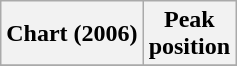<table class="wikitable sortable plainrowheaders" style="text-align:center;">
<tr>
<th scope="col">Chart (2006)</th>
<th scope="col">Peak<br>position</th>
</tr>
<tr>
</tr>
</table>
